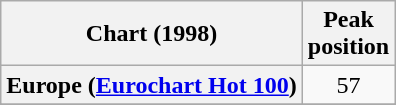<table class="wikitable sortable plainrowheaders" style="text-align:center">
<tr>
<th>Chart (1998)</th>
<th>Peak<br>position</th>
</tr>
<tr>
<th scope="row">Europe (<a href='#'>Eurochart Hot 100</a>)</th>
<td>57</td>
</tr>
<tr>
</tr>
<tr>
</tr>
</table>
